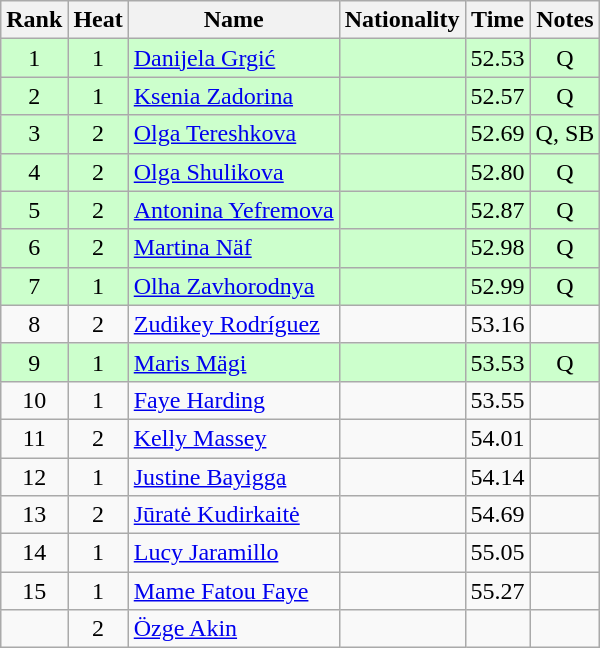<table class="wikitable sortable" style="text-align:center">
<tr>
<th>Rank</th>
<th>Heat</th>
<th>Name</th>
<th>Nationality</th>
<th>Time</th>
<th>Notes</th>
</tr>
<tr bgcolor=ccffcc>
<td>1</td>
<td>1</td>
<td align=left><a href='#'>Danijela Grgić</a></td>
<td align=left></td>
<td>52.53</td>
<td>Q</td>
</tr>
<tr bgcolor=ccffcc>
<td>2</td>
<td>1</td>
<td align=left><a href='#'>Ksenia Zadorina</a></td>
<td align=left></td>
<td>52.57</td>
<td>Q</td>
</tr>
<tr bgcolor=ccffcc>
<td>3</td>
<td>2</td>
<td align=left><a href='#'>Olga Tereshkova</a></td>
<td align=left></td>
<td>52.69</td>
<td>Q, SB</td>
</tr>
<tr bgcolor=ccffcc>
<td>4</td>
<td>2</td>
<td align=left><a href='#'>Olga Shulikova</a></td>
<td align=left></td>
<td>52.80</td>
<td>Q</td>
</tr>
<tr bgcolor=ccffcc>
<td>5</td>
<td>2</td>
<td align=left><a href='#'>Antonina Yefremova</a></td>
<td align=left></td>
<td>52.87</td>
<td>Q</td>
</tr>
<tr bgcolor=ccffcc>
<td>6</td>
<td>2</td>
<td align=left><a href='#'>Martina Näf</a></td>
<td align=left></td>
<td>52.98</td>
<td>Q</td>
</tr>
<tr bgcolor=ccffcc>
<td>7</td>
<td>1</td>
<td align=left><a href='#'>Olha Zavhorodnya</a></td>
<td align=left></td>
<td>52.99</td>
<td>Q</td>
</tr>
<tr>
<td>8</td>
<td>2</td>
<td align=left><a href='#'>Zudikey Rodríguez</a></td>
<td align=left></td>
<td>53.16</td>
<td></td>
</tr>
<tr bgcolor=ccffcc>
<td>9</td>
<td>1</td>
<td align=left><a href='#'>Maris Mägi</a></td>
<td align=left></td>
<td>53.53</td>
<td>Q</td>
</tr>
<tr>
<td>10</td>
<td>1</td>
<td align=left><a href='#'>Faye Harding</a></td>
<td align=left></td>
<td>53.55</td>
<td></td>
</tr>
<tr>
<td>11</td>
<td>2</td>
<td align=left><a href='#'>Kelly Massey</a></td>
<td align=left></td>
<td>54.01</td>
<td></td>
</tr>
<tr>
<td>12</td>
<td>1</td>
<td align=left><a href='#'>Justine Bayigga</a></td>
<td align=left></td>
<td>54.14</td>
<td></td>
</tr>
<tr>
<td>13</td>
<td>2</td>
<td align=left><a href='#'>Jūratė Kudirkaitė</a></td>
<td align=left></td>
<td>54.69</td>
<td></td>
</tr>
<tr>
<td>14</td>
<td>1</td>
<td align=left><a href='#'>Lucy Jaramillo</a></td>
<td align=left></td>
<td>55.05</td>
<td></td>
</tr>
<tr>
<td>15</td>
<td>1</td>
<td align=left><a href='#'>Mame Fatou Faye</a></td>
<td align=left></td>
<td>55.27</td>
<td></td>
</tr>
<tr>
<td></td>
<td>2</td>
<td align=left><a href='#'>Özge Akin</a></td>
<td align=left></td>
<td></td>
<td></td>
</tr>
</table>
